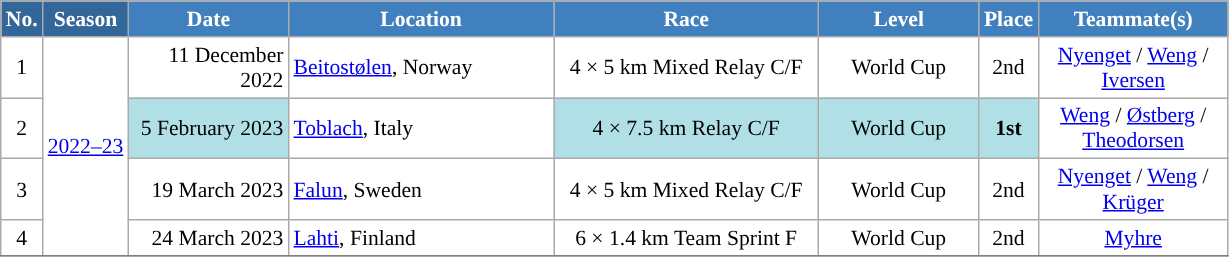<table class="wikitable sortable" style="font-size:90%; text-align:center; border:grey solid 1px; border-collapse:collapse; background:#ffffff;">
<tr style="background:#efefef;">
<th style="background-color:#369; color:white;">No.</th>
<th style="background-color:#369; color:white;">Season</th>
<th style="background-color:#4180be; color:white; width:100px;">Date</th>
<th style="background-color:#4180be; color:white; width:170px;">Location</th>
<th style="background-color:#4180be; color:white; width:170px;">Race</th>
<th style="background-color:#4180be; color:white; width:100px;">Level</th>
<th style="background-color:#4180be; color:white;">Place</th>
<th style="background-color:#4180be; width:120px;color:white;">Teammate(s)</th>
</tr>
<tr>
<td align=center>1</td>
<td rowspan=4 align=center><a href='#'>2022–23</a></td>
<td align=right>11 December 2022</td>
<td align=left> <a href='#'>Beitostølen</a>, Norway</td>
<td align=center>4 × 5 km Mixed Relay C/F</td>
<td>World Cup</td>
<td>2nd</td>
<td><a href='#'>Nyenget</a> / <a href='#'>Weng</a> / <a href='#'>Iversen</a></td>
</tr>
<tr>
<td align=center>2</td>
<td bgcolor="#BOEOE6" align=right>5 February 2023</td>
<td align=left> <a href='#'>Toblach</a>, Italy</td>
<td bgcolor="#BOEOE6" align=center>4 × 7.5 km Relay C/F</td>
<td bgcolor="#BOEOE6">World Cup</td>
<td bgcolor="#BOEOE6"><strong>1st</strong></td>
<td><a href='#'>Weng</a> / <a href='#'>Østberg</a> / <a href='#'>Theodorsen</a></td>
</tr>
<tr>
<td align=center>3</td>
<td align=right>19 March 2023</td>
<td align=left> <a href='#'>Falun</a>, Sweden</td>
<td>4 × 5 km Mixed Relay C/F</td>
<td>World Cup</td>
<td>2nd</td>
<td><a href='#'>Nyenget</a> / <a href='#'>Weng</a> / <a href='#'>Krüger</a></td>
</tr>
<tr>
<td align=center>4</td>
<td align=right>24 March 2023</td>
<td align=left> <a href='#'>Lahti</a>, Finland</td>
<td>6 × 1.4 km Team Sprint F</td>
<td>World Cup</td>
<td>2nd</td>
<td><a href='#'>Myhre</a></td>
</tr>
<tr>
</tr>
</table>
